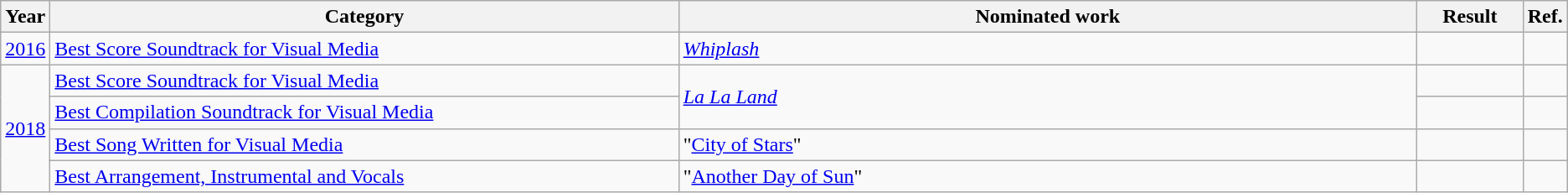<table class=wikitable>
<tr>
<th scope="col" style="width:1em;">Year</th>
<th scope="col" style="width:33em;">Category</th>
<th scope="col" style="width:39em;">Nominated work</th>
<th scope="col" style="width:5em;">Result</th>
<th scope="col" style="width:1em;">Ref.</th>
</tr>
<tr>
<td><a href='#'>2016</a></td>
<td><a href='#'>Best Score Soundtrack for Visual Media</a></td>
<td><em><a href='#'>Whiplash</a></em></td>
<td></td>
<td style="text-align:center;"></td>
</tr>
<tr>
<td rowspan="4"><a href='#'>2018</a></td>
<td><a href='#'>Best Score Soundtrack for Visual Media</a></td>
<td rowspan="2"><em><a href='#'>La La Land</a></em></td>
<td></td>
<td style="text-align:center;"></td>
</tr>
<tr>
<td><a href='#'>Best Compilation Soundtrack for Visual Media</a></td>
<td></td>
<td style="text-align:center;"></td>
</tr>
<tr>
<td><a href='#'>Best Song Written for Visual Media</a></td>
<td>"<a href='#'>City of Stars</a>"</td>
<td></td>
<td style="text-align:center;"></td>
</tr>
<tr>
<td><a href='#'>Best Arrangement, Instrumental and Vocals</a></td>
<td>"<a href='#'>Another Day of Sun</a>"</td>
<td></td>
<td style="text-align:center;"></td>
</tr>
</table>
